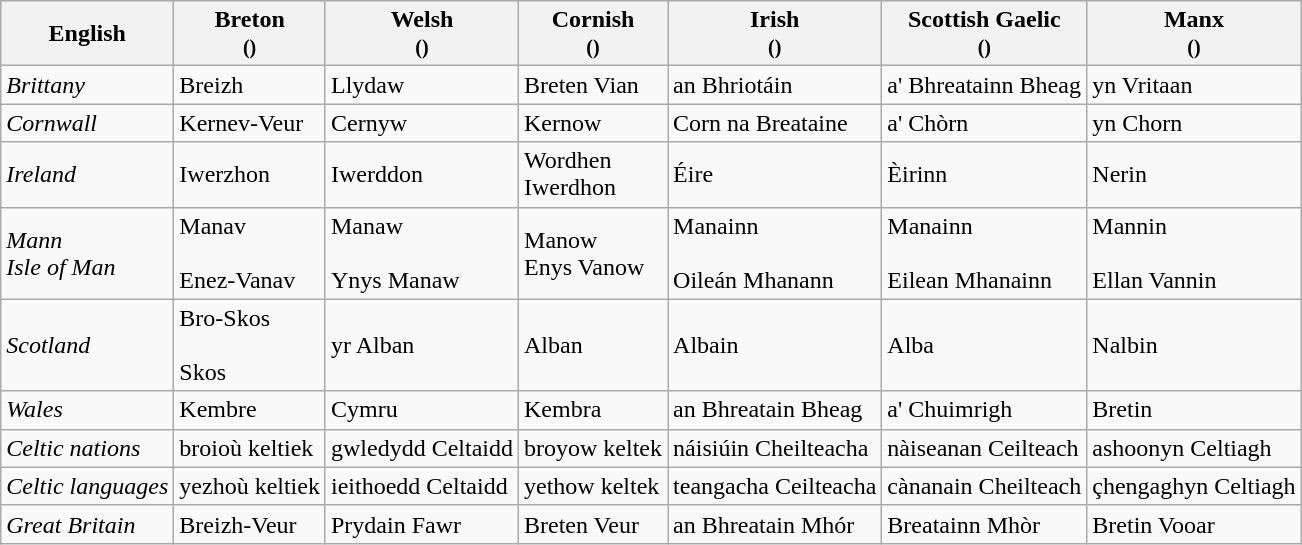<table class="wikitable">
<tr>
<th>English</th>
<th>Breton<br><small>()</small></th>
<th>Welsh<br><small>()</small></th>
<th>Cornish<br><small>()</small></th>
<th>Irish<br><small>()</small></th>
<th>Scottish Gaelic<br><small>()</small></th>
<th>Manx<br><small>()</small></th>
</tr>
<tr>
<td><em>Brittany</em></td>
<td>Breizh<br></td>
<td>Llydaw<br></td>
<td>Breten Vian</td>
<td>an Bhriotáin<br></td>
<td>a' Bhreatainn Bheag<br></td>
<td>yn Vritaan</td>
</tr>
<tr>
<td><em>Cornwall</em></td>
<td>Kernev-Veur<br></td>
<td>Cernyw<br></td>
<td>Kernow</td>
<td>Corn na Breataine<br></td>
<td>a' Chòrn<br></td>
<td>yn Chorn</td>
</tr>
<tr>
<td><em>Ireland</em></td>
<td>Iwerzhon<br></td>
<td>Iwerddon<br></td>
<td>Wordhen<br>Iwerdhon</td>
<td>Éire<br></td>
<td>Èirinn<br></td>
<td>Nerin</td>
</tr>
<tr>
<td><em>Mann<br>Isle of Man</em></td>
<td>Manav<br><br>Enez-Vanav<br></td>
<td>Manaw<br><br>Ynys Manaw<br></td>
<td>Manow<br>Enys Vanow</td>
<td>Manainn<br><br>Oileán Mhanann<br></td>
<td>Manainn<br><br>Eilean Mhanainn<br></td>
<td>Mannin<br><br>Ellan Vannin<br></td>
</tr>
<tr>
<td><em>Scotland</em></td>
<td>Bro-Skos<br><br>Skos<br></td>
<td>yr Alban<br></td>
<td>Alban</td>
<td>Albain<br></td>
<td>Alba<br></td>
<td>Nalbin<br></td>
</tr>
<tr>
<td><em>Wales</em></td>
<td>Kembre<br></td>
<td>Cymru<br></td>
<td>Kembra</td>
<td>an Bhreatain Bheag<br></td>
<td>a' Chuimrigh<br></td>
<td>Bretin</td>
</tr>
<tr>
<td><em>Celtic nations</em></td>
<td>broioù keltiek<br></td>
<td>gwledydd Celtaidd<br></td>
<td>broyow keltek</td>
<td>náisiúin Cheilteacha<br></td>
<td>nàiseanan Ceilteach<br></td>
<td>ashoonyn Celtiagh</td>
</tr>
<tr>
<td><em>Celtic languages</em></td>
<td>yezhoù keltiek<br></td>
<td>ieithoedd Celtaidd<br></td>
<td>yethow keltek</td>
<td>teangacha Ceilteacha<br></td>
<td>cànanain Cheilteach<br></td>
<td>çhengaghyn Celtiagh</td>
</tr>
<tr>
<td><em>Great Britain</em></td>
<td>Breizh-Veur<br></td>
<td>Prydain Fawr<br></td>
<td>Breten Veur</td>
<td>an Bhreatain Mhór<br></td>
<td>Breatainn Mhòr<br></td>
<td>Bretin Vooar</td>
</tr>
</table>
